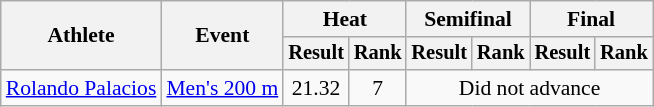<table class="wikitable" style="font-size:90%">
<tr>
<th rowspan="2">Athlete</th>
<th rowspan="2">Event</th>
<th colspan="2">Heat</th>
<th colspan="2">Semifinal</th>
<th colspan="2">Final</th>
</tr>
<tr style="font-size:95%">
<th>Result</th>
<th>Rank</th>
<th>Result</th>
<th>Rank</th>
<th>Result</th>
<th>Rank</th>
</tr>
<tr align=center>
<td align=left><a href='#'>Rolando Palacios</a></td>
<td align=left><a href='#'>Men's 200 m</a></td>
<td>21.32</td>
<td>7</td>
<td colspan=4>Did not advance</td>
</tr>
</table>
